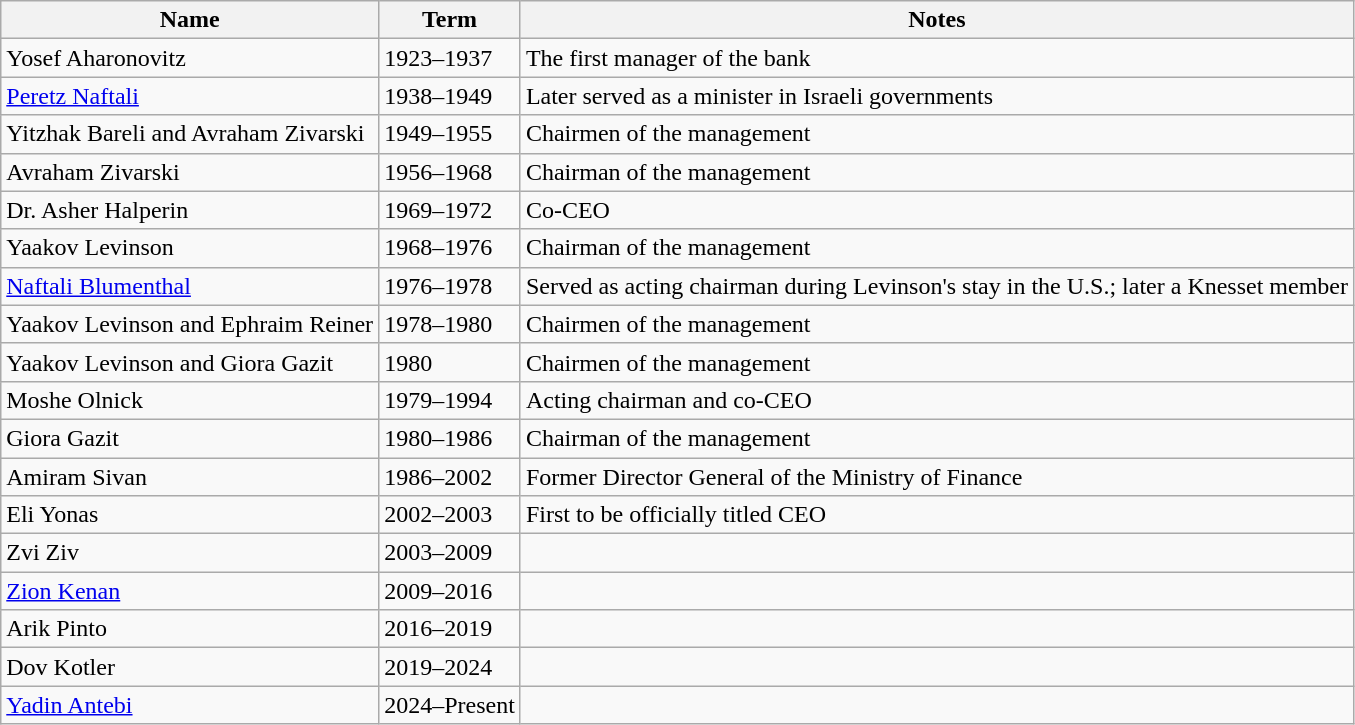<table class="wikitable">
<tr>
<th>Name</th>
<th>Term</th>
<th>Notes</th>
</tr>
<tr>
<td>Yosef Aharonovitz</td>
<td>1923–1937</td>
<td>The first manager of the bank</td>
</tr>
<tr>
<td><a href='#'>Peretz Naftali</a></td>
<td>1938–1949</td>
<td>Later served as a minister in Israeli governments</td>
</tr>
<tr>
<td>Yitzhak Bareli and Avraham Zivarski</td>
<td>1949–1955</td>
<td>Chairmen of the management</td>
</tr>
<tr>
<td>Avraham Zivarski</td>
<td>1956–1968</td>
<td>Chairman of the management</td>
</tr>
<tr>
<td>Dr. Asher Halperin</td>
<td>1969–1972</td>
<td>Co-CEO</td>
</tr>
<tr>
<td>Yaakov Levinson</td>
<td>1968–1976</td>
<td>Chairman of the management</td>
</tr>
<tr>
<td><a href='#'>Naftali Blumenthal</a></td>
<td>1976–1978</td>
<td>Served as acting chairman during Levinson's stay in the U.S.; later a Knesset member</td>
</tr>
<tr>
<td>Yaakov Levinson and Ephraim Reiner</td>
<td>1978–1980</td>
<td>Chairmen of the management</td>
</tr>
<tr>
<td>Yaakov Levinson and Giora Gazit</td>
<td>1980</td>
<td>Chairmen of the management</td>
</tr>
<tr>
<td>Moshe Olnick</td>
<td>1979–1994</td>
<td>Acting chairman and co-CEO</td>
</tr>
<tr>
<td>Giora Gazit</td>
<td>1980–1986</td>
<td>Chairman of the management</td>
</tr>
<tr>
<td>Amiram Sivan</td>
<td>1986–2002</td>
<td>Former Director General of the Ministry of Finance</td>
</tr>
<tr>
<td>Eli Yonas</td>
<td>2002–2003</td>
<td>First to be officially titled CEO</td>
</tr>
<tr>
<td>Zvi Ziv</td>
<td>2003–2009</td>
<td></td>
</tr>
<tr>
<td><a href='#'>Zion Kenan</a></td>
<td>2009–2016</td>
<td></td>
</tr>
<tr>
<td>Arik Pinto</td>
<td>2016–2019</td>
<td></td>
</tr>
<tr>
<td>Dov Kotler</td>
<td>2019–2024</td>
<td></td>
</tr>
<tr>
<td><a href='#'>Yadin Antebi</a></td>
<td>2024–Present</td>
<td></td>
</tr>
</table>
